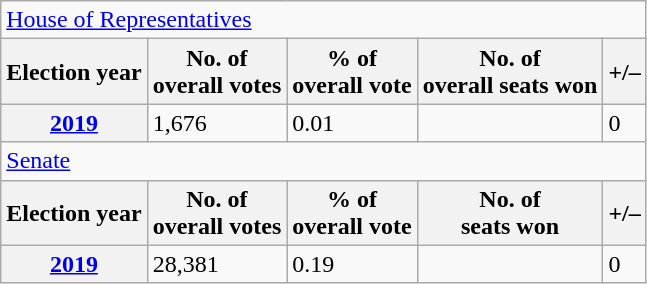<table class=wikitable>
<tr>
<td colspan=6><a href='#'>House of Representatives</a></td>
</tr>
<tr>
<th>Election year</th>
<th>No. of<br>overall votes</th>
<th>% of<br>overall vote</th>
<th>No. of<br>overall seats won</th>
<th>+/–</th>
</tr>
<tr>
<th><a href='#'>2019</a></th>
<td>1,676</td>
<td>0.01</td>
<td></td>
<td> 0</td>
</tr>
<tr>
<td colspan=6><a href='#'>Senate</a></td>
</tr>
<tr>
<th>Election year</th>
<th>No. of<br>overall votes</th>
<th>% of<br>overall vote</th>
<th>No. of<br>seats won</th>
<th>+/–</th>
</tr>
<tr>
<th><a href='#'>2019</a></th>
<td>28,381</td>
<td>0.19</td>
<td></td>
<td> 0</td>
</tr>
</table>
